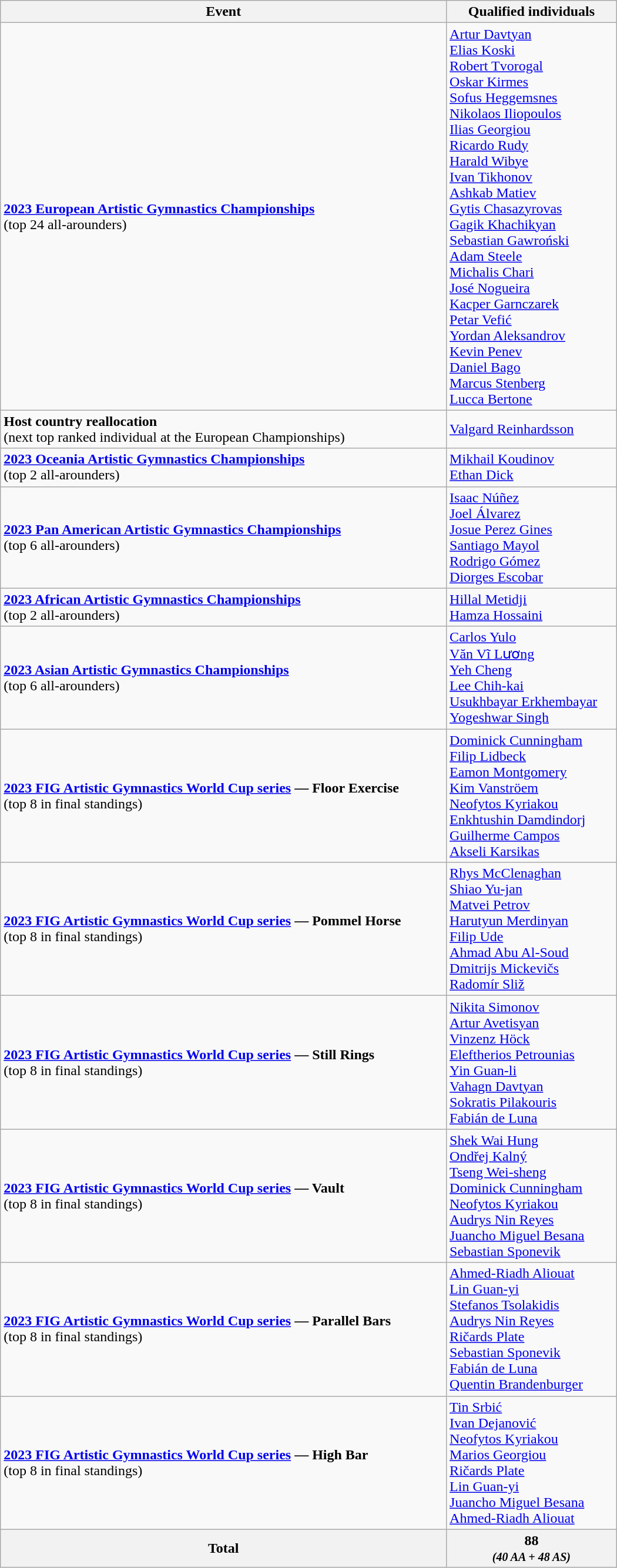<table class="wikitable mw-collapsible mw-collapsed" style="width:700px;">
<tr>
<th>Event</th>
<th>Qualified individuals</th>
</tr>
<tr>
<td><strong><a href='#'>2023 European Artistic Gymnastics Championships</a></strong><br>(top 24 all-arounders)</td>
<td> <a href='#'>Artur Davtyan</a> <br>  <a href='#'>Elias Koski</a> <br>  <a href='#'>Robert Tvorogal</a> <br>  <a href='#'>Oskar Kirmes</a> <br>  <a href='#'>Sofus Heggemsnes</a> <br>  <a href='#'>Nikolaos Iliopoulos</a> <br>  <a href='#'>Ilias Georgiou</a> <br>  <a href='#'>Ricardo Rudy</a> <br>  <a href='#'>Harald Wibye</a> <br>  <a href='#'>Ivan Tikhonov</a> <br>  <a href='#'>Ashkab Matiev</a> <br>  <a href='#'>Gytis Chasazyrovas</a> <br>  <a href='#'>Gagik Khachikyan</a> <br>  <a href='#'>Sebastian Gawroński</a> <br>  <a href='#'>Adam Steele</a> <br>  <a href='#'>Michalis Chari</a> <br>  <a href='#'>José Nogueira</a> <br>  <a href='#'>Kacper Garnczarek</a> <br>  <a href='#'>Petar Vefić</a> <br>  <a href='#'>Yordan Aleksandrov</a> <br>  <a href='#'>Kevin Penev</a> <br>  <a href='#'>Daniel Bago</a> <br>  <a href='#'>Marcus Stenberg</a> <br>  <a href='#'>Lucca Bertone</a></td>
</tr>
<tr>
<td><strong>Host country reallocation</strong><br>(next top ranked individual at the European Championships)</td>
<td> <a href='#'>Valgard Reinhardsson</a></td>
</tr>
<tr>
<td><strong><a href='#'>2023 Oceania Artistic Gymnastics Championships</a></strong><br>(top 2 all-arounders)</td>
<td> <a href='#'>Mikhail Koudinov</a> <br>  <a href='#'>Ethan Dick</a></td>
</tr>
<tr>
<td><strong><a href='#'>2023 Pan American Artistic Gymnastics Championships</a></strong><br>(top 6 all-arounders)</td>
<td> <a href='#'>Isaac Núñez</a> <br>  <a href='#'>Joel Álvarez</a> <br>  <a href='#'>Josue Perez Gines</a> <br>  <a href='#'>Santiago Mayol</a> <br>  <a href='#'>Rodrigo Gómez</a> <br>  <a href='#'>Diorges Escobar</a></td>
</tr>
<tr>
<td><strong><a href='#'>2023 African Artistic Gymnastics Championships</a></strong><br>(top 2 all-arounders)</td>
<td> <a href='#'>Hillal Metidji</a> <br>  <a href='#'>Hamza Hossaini</a></td>
</tr>
<tr>
<td><strong><a href='#'>2023 Asian Artistic Gymnastics Championships</a></strong><br>(top 6 all-arounders)</td>
<td> <a href='#'>Carlos Yulo</a> <br>  <a href='#'>Văn Vĩ Lương</a> <br>  <a href='#'>Yeh Cheng</a> <br>  <a href='#'>Lee Chih-kai</a> <br>  <a href='#'>Usukhbayar Erkhembayar</a> <br>  <a href='#'>Yogeshwar Singh</a></td>
</tr>
<tr>
<td><strong><a href='#'>2023 FIG Artistic Gymnastics World Cup series</a> — Floor Exercise </strong><br>(top 8 in final standings)</td>
<td> <a href='#'>Dominick Cunningham</a> <br>  <a href='#'>Filip Lidbeck</a> <br>  <a href='#'>Eamon Montgomery</a> <br>  <a href='#'>Kim Vanströem</a> <br>  <a href='#'>Neofytos Kyriakou</a> <br>  <a href='#'>Enkhtushin Damdindorj</a> <br>  <a href='#'>Guilherme Campos</a> <br>  <a href='#'>Akseli Karsikas</a></td>
</tr>
<tr>
<td><strong><a href='#'>2023 FIG Artistic Gymnastics World Cup series</a> — Pommel Horse </strong><br>(top 8 in final standings)</td>
<td> <a href='#'>Rhys McClenaghan</a> <br>  <a href='#'>Shiao Yu-jan</a> <br>  <a href='#'>Matvei Petrov</a> <br>  <a href='#'>Harutyun Merdinyan</a> <br>  <a href='#'>Filip Ude</a> <br>  <a href='#'>Ahmad Abu Al-Soud</a> <br>  <a href='#'>Dmitrijs Mickevičs</a> <br>  <a href='#'>Radomír Sliž</a></td>
</tr>
<tr>
<td><strong><a href='#'>2023 FIG Artistic Gymnastics World Cup series</a> — Still Rings </strong><br>(top 8 in final standings)</td>
<td> <a href='#'>Nikita Simonov</a> <br>  <a href='#'>Artur Avetisyan</a> <br>  <a href='#'>Vinzenz Höck</a> <br>  <a href='#'>Eleftherios Petrounias</a> <br>  <a href='#'>Yin Guan-li </a> <br>  <a href='#'>Vahagn Davtyan</a> <br>  <a href='#'>Sokratis Pilakouris</a> <br>  <a href='#'>Fabián de Luna</a></td>
</tr>
<tr>
<td><strong><a href='#'>2023 FIG Artistic Gymnastics World Cup series</a> — Vault </strong><br>(top 8 in final standings)</td>
<td> <a href='#'>Shek Wai Hung</a> <br>  <a href='#'>Ondřej Kalný</a> <br>  <a href='#'>Tseng Wei-sheng</a> <br>  <a href='#'>Dominick Cunningham</a> <br>  <a href='#'>Neofytos Kyriakou</a> <br>  <a href='#'>Audrys Nin Reyes</a> <br>  <a href='#'>Juancho Miguel Besana</a> <br>  <a href='#'>Sebastian Sponevik</a></td>
</tr>
<tr>
<td><strong><a href='#'>2023 FIG Artistic Gymnastics World Cup series</a> — Parallel Bars </strong><br>(top 8 in final standings)</td>
<td> <a href='#'>Ahmed-Riadh Aliouat</a> <br>  <a href='#'>Lin Guan-yi</a> <br>  <a href='#'>Stefanos Tsolakidis</a> <br>  <a href='#'>Audrys Nin Reyes</a> <br>  <a href='#'>Ričards Plate</a> <br>  <a href='#'>Sebastian Sponevik</a> <br>  <a href='#'>Fabián de Luna</a> <br>  <a href='#'>Quentin Brandenburger</a></td>
</tr>
<tr>
<td><strong><a href='#'>2023 FIG Artistic Gymnastics World Cup series</a> — High Bar </strong><br>(top 8 in final standings)</td>
<td> <a href='#'>Tin Srbić</a> <br>  <a href='#'>Ivan Dejanović</a> <br>  <a href='#'>Neofytos Kyriakou</a> <br>  <a href='#'>Marios Georgiou</a> <br>  <a href='#'>Ričards Plate</a> <br>  <a href='#'>Lin Guan-yi</a> <br>  <a href='#'>Juancho Miguel Besana</a> <br>  <a href='#'>Ahmed-Riadh Aliouat</a></td>
</tr>
<tr>
<th colspan="1">Total</th>
<th>88 <em><br> <small>(40 AA + 48 AS)</small></em></th>
</tr>
</table>
